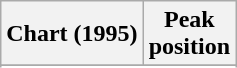<table class="wikitable sortable">
<tr>
<th>Chart (1995)</th>
<th>Peak<br>position</th>
</tr>
<tr>
</tr>
<tr>
</tr>
<tr>
</tr>
</table>
